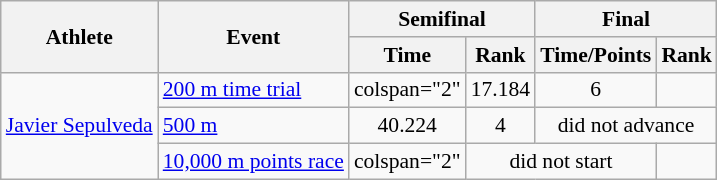<table class="wikitable" border="1" style="font-size:90%">
<tr>
<th rowspan=2>Athlete</th>
<th rowspan=2>Event</th>
<th colspan=2>Semifinal</th>
<th colspan=2>Final</th>
</tr>
<tr>
<th>Time</th>
<th>Rank</th>
<th>Time/Points</th>
<th>Rank</th>
</tr>
<tr align=center>
<td rowspan="3" align=left><a href='#'>Javier Sepulveda</a></td>
<td align=left><a href='#'>200 m time trial</a></td>
<td>colspan="2" </td>
<td>17.184</td>
<td>6</td>
</tr>
<tr align=center>
<td align=left><a href='#'>500 m</a></td>
<td>40.224</td>
<td>4</td>
<td colspan="2">did not advance</td>
</tr>
<tr align=center>
<td align=left><a href='#'>10,000 m points race</a></td>
<td>colspan="2" </td>
<td colspan="2">did not start</td>
</tr>
</table>
